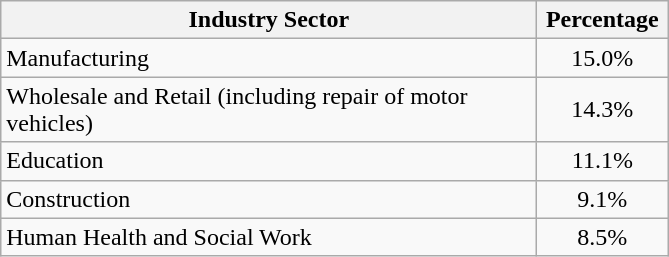<table class="wikitable" style="text-align:center;">
<tr>
<th width="350">Industry Sector<br></th>
<th width="80">Percentage<br></th>
</tr>
<tr>
<td align="Left">Manufacturing</td>
<td align="center">15.0%</td>
</tr>
<tr>
<td align="Left">Wholesale and Retail (including repair of motor vehicles)</td>
<td align="center">14.3%</td>
</tr>
<tr>
<td align="Left">Education</td>
<td align="center">11.1%</td>
</tr>
<tr>
<td align="Left">Construction</td>
<td align="center">9.1%</td>
</tr>
<tr>
<td align="Left">Human Health and Social Work</td>
<td align="center">8.5%</td>
</tr>
</table>
